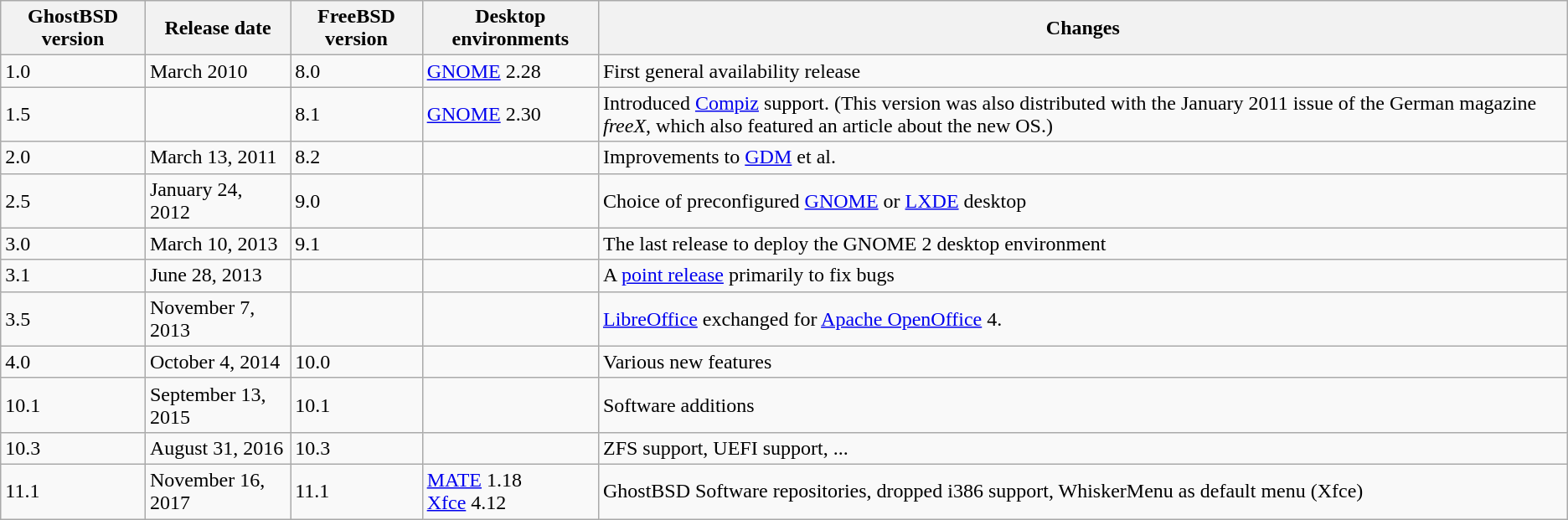<table class="wikitable">
<tr>
<th>GhostBSD version</th>
<th>Release date</th>
<th>FreeBSD version</th>
<th>Desktop environments</th>
<th>Changes</th>
</tr>
<tr>
<td>1.0</td>
<td>March 2010</td>
<td>8.0</td>
<td><a href='#'>GNOME</a> 2.28</td>
<td>First general availability release</td>
</tr>
<tr>
<td>1.5</td>
<td></td>
<td>8.1</td>
<td><a href='#'>GNOME</a> 2.30</td>
<td>Introduced <a href='#'>Compiz</a> support. (This version was also distributed with the January 2011 issue of the German magazine <em>freeX</em>, which also featured an article about the new OS.)</td>
</tr>
<tr>
<td>2.0</td>
<td>March 13, 2011</td>
<td>8.2</td>
<td></td>
<td>Improvements to <a href='#'>GDM</a> et al.</td>
</tr>
<tr>
<td>2.5</td>
<td>January 24, 2012</td>
<td>9.0</td>
<td></td>
<td>Choice of preconfigured <a href='#'>GNOME</a> or <a href='#'>LXDE</a> desktop</td>
</tr>
<tr>
<td>3.0</td>
<td>March 10, 2013</td>
<td>9.1</td>
<td></td>
<td>The last release to deploy the GNOME 2 desktop environment</td>
</tr>
<tr>
<td>3.1</td>
<td>June 28, 2013</td>
<td></td>
<td></td>
<td>A <a href='#'>point release</a> primarily to fix bugs</td>
</tr>
<tr>
<td>3.5</td>
<td>November 7, 2013</td>
<td></td>
<td></td>
<td><a href='#'>LibreOffice</a> exchanged for <a href='#'>Apache OpenOffice</a> 4.</td>
</tr>
<tr>
<td>4.0</td>
<td>October 4, 2014</td>
<td>10.0</td>
<td></td>
<td>Various new features</td>
</tr>
<tr>
<td>10.1</td>
<td>September 13, 2015</td>
<td>10.1</td>
<td></td>
<td>Software additions</td>
</tr>
<tr>
<td>10.3</td>
<td>August 31, 2016</td>
<td>10.3</td>
<td></td>
<td>ZFS support, UEFI support, ...</td>
</tr>
<tr>
<td>11.1</td>
<td>November 16, 2017</td>
<td>11.1</td>
<td><a href='#'>MATE</a> 1.18<br><a href='#'>Xfce</a> 4.12</td>
<td>GhostBSD Software repositories, dropped i386 support, WhiskerMenu as default menu (Xfce)</td>
</tr>
</table>
